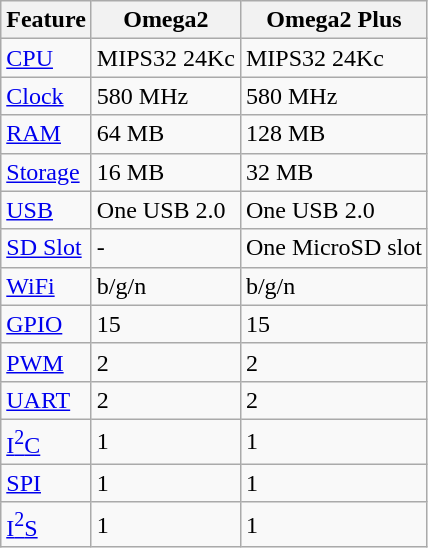<table class="wikitable">
<tr>
<th>Feature</th>
<th>Omega2</th>
<th>Omega2 Plus</th>
</tr>
<tr>
<td><a href='#'>CPU</a></td>
<td>MIPS32 24Kc</td>
<td>MIPS32 24Kc</td>
</tr>
<tr>
<td><a href='#'>Clock</a></td>
<td>580 MHz</td>
<td>580 MHz</td>
</tr>
<tr>
<td><a href='#'>RAM</a></td>
<td>64 MB</td>
<td>128 MB</td>
</tr>
<tr>
<td><a href='#'>Storage</a></td>
<td>16 MB</td>
<td>32 MB</td>
</tr>
<tr>
<td><a href='#'>USB</a></td>
<td>One USB 2.0</td>
<td>One USB 2.0</td>
</tr>
<tr>
<td><a href='#'>SD Slot</a></td>
<td>-</td>
<td>One MicroSD slot</td>
</tr>
<tr>
<td><a href='#'>WiFi</a></td>
<td>b/g/n</td>
<td>b/g/n</td>
</tr>
<tr>
<td><a href='#'>GPIO</a></td>
<td>15</td>
<td>15</td>
</tr>
<tr>
<td><a href='#'>PWM</a></td>
<td>2</td>
<td>2</td>
</tr>
<tr>
<td><a href='#'>UART</a></td>
<td>2</td>
<td>2</td>
</tr>
<tr>
<td><a href='#'>I<sup>2</sup>C</a></td>
<td>1</td>
<td>1</td>
</tr>
<tr>
<td><a href='#'>SPI</a></td>
<td>1</td>
<td>1</td>
</tr>
<tr>
<td><a href='#'>I<sup>2</sup>S</a></td>
<td>1</td>
<td>1</td>
</tr>
</table>
